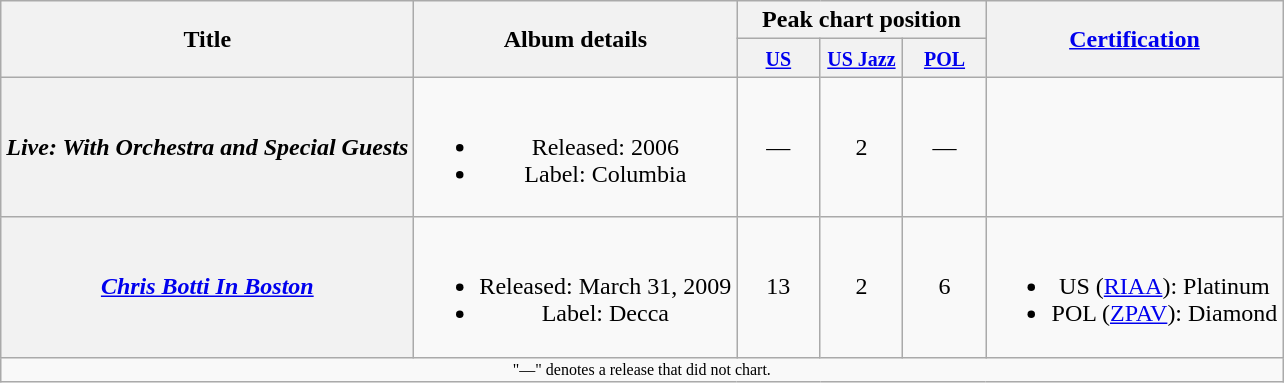<table class="wikitable plainrowheaders" style="text-align:center;">
<tr>
<th rowspan=2>Title</th>
<th rowspan=2>Album details</th>
<th colspan=3>Peak chart position</th>
<th rowspan=2><a href='#'>Certification</a></th>
</tr>
<tr>
<th scope="col" style="width:3em;"><small><a href='#'>US</a></small><br></th>
<th scope="col" style="width:3em;"><small><a href='#'>US Jazz</a></small><br></th>
<th scope="col" style="width:3em;"><small><a href='#'>POL</a></small><br></th>
</tr>
<tr>
<th scope="row"><em>Live: With Orchestra and Special Guests</em></th>
<td><br><ul><li>Released: 2006</li><li>Label: Columbia</li></ul></td>
<td>—</td>
<td>2</td>
<td>—</td>
<td></td>
</tr>
<tr>
<th scope="row"><em><a href='#'>Chris Botti In Boston</a></em></th>
<td><br><ul><li>Released: March 31, 2009</li><li>Label: Decca</li></ul></td>
<td>13</td>
<td>2</td>
<td>6</td>
<td><br><ul><li>US (<a href='#'>RIAA</a>): Platinum</li><li>POL (<a href='#'>ZPAV</a>): Diamond</li></ul></td>
</tr>
<tr>
<td colspan=7 style=font-size:8pt;>"—" denotes a release that did not chart.</td>
</tr>
</table>
